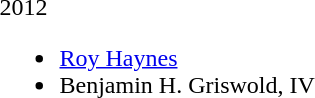<table>
<tr>
<td>2012<br><ul><li><a href='#'>Roy Haynes</a></li><li>Benjamin H. Griswold, IV</li></ul></td>
</tr>
</table>
